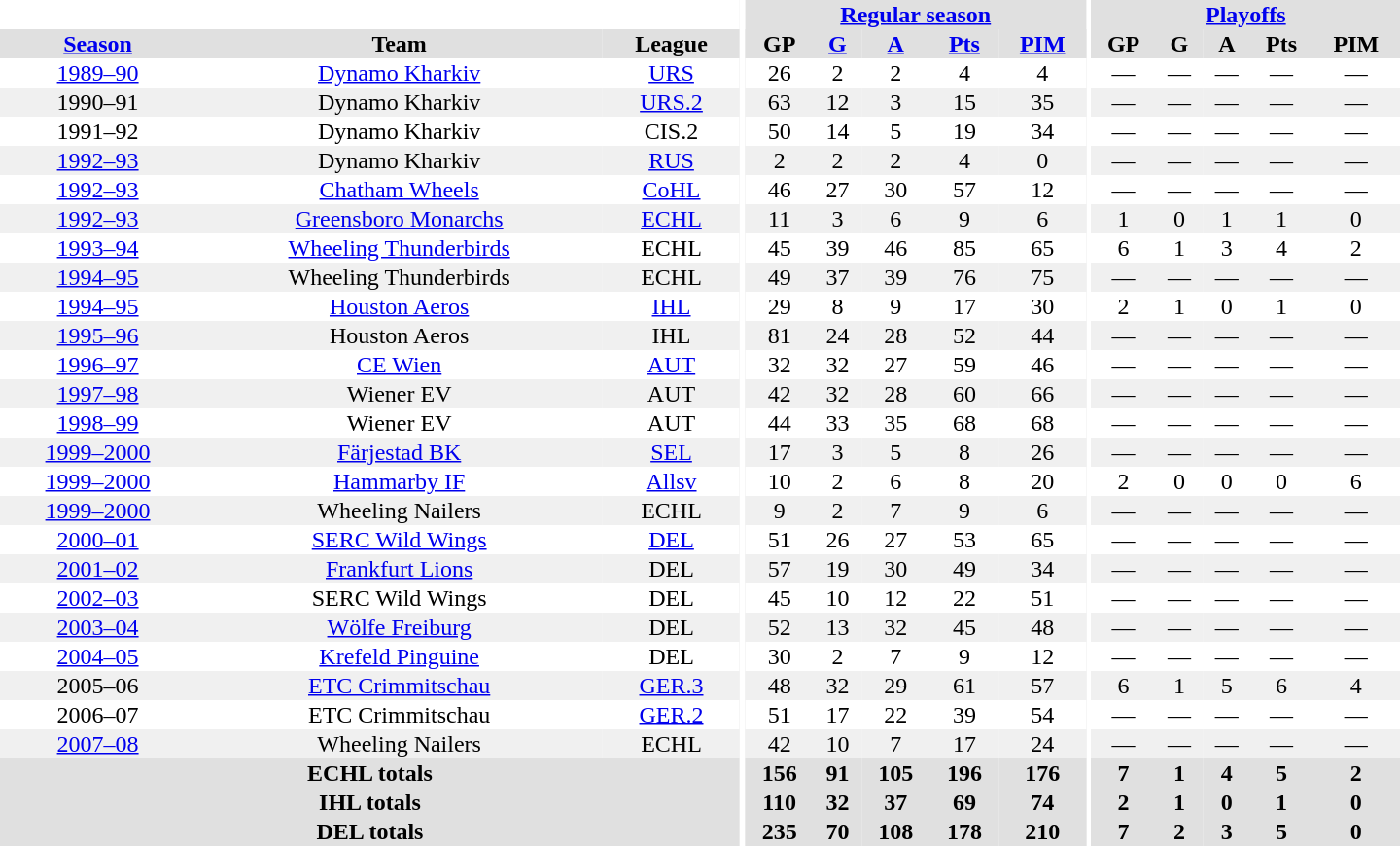<table border="0" cellpadding="1" cellspacing="0" style="text-align:center; width:60em">
<tr bgcolor="#e0e0e0">
<th colspan="3" bgcolor="#ffffff"></th>
<th rowspan="99" bgcolor="#ffffff"></th>
<th colspan="5"><a href='#'>Regular season</a></th>
<th rowspan="99" bgcolor="#ffffff"></th>
<th colspan="5"><a href='#'>Playoffs</a></th>
</tr>
<tr bgcolor="#e0e0e0">
<th><a href='#'>Season</a></th>
<th>Team</th>
<th>League</th>
<th>GP</th>
<th><a href='#'>G</a></th>
<th><a href='#'>A</a></th>
<th><a href='#'>Pts</a></th>
<th><a href='#'>PIM</a></th>
<th>GP</th>
<th>G</th>
<th>A</th>
<th>Pts</th>
<th>PIM</th>
</tr>
<tr>
<td><a href='#'>1989–90</a></td>
<td><a href='#'>Dynamo Kharkiv</a></td>
<td><a href='#'>URS</a></td>
<td>26</td>
<td>2</td>
<td>2</td>
<td>4</td>
<td>4</td>
<td>—</td>
<td>—</td>
<td>—</td>
<td>—</td>
<td>—</td>
</tr>
<tr bgcolor="#f0f0f0">
<td>1990–91</td>
<td>Dynamo Kharkiv</td>
<td><a href='#'>URS.2</a></td>
<td>63</td>
<td>12</td>
<td>3</td>
<td>15</td>
<td>35</td>
<td>—</td>
<td>—</td>
<td>—</td>
<td>—</td>
<td>—</td>
</tr>
<tr>
<td>1991–92</td>
<td>Dynamo Kharkiv</td>
<td>CIS.2</td>
<td>50</td>
<td>14</td>
<td>5</td>
<td>19</td>
<td>34</td>
<td>—</td>
<td>—</td>
<td>—</td>
<td>—</td>
<td>—</td>
</tr>
<tr bgcolor="#f0f0f0">
<td><a href='#'>1992–93</a></td>
<td>Dynamo Kharkiv</td>
<td><a href='#'>RUS</a></td>
<td>2</td>
<td>2</td>
<td>2</td>
<td>4</td>
<td>0</td>
<td>—</td>
<td>—</td>
<td>—</td>
<td>—</td>
<td>—</td>
</tr>
<tr>
<td><a href='#'>1992–93</a></td>
<td><a href='#'>Chatham Wheels</a></td>
<td><a href='#'>CoHL</a></td>
<td>46</td>
<td>27</td>
<td>30</td>
<td>57</td>
<td>12</td>
<td>—</td>
<td>—</td>
<td>—</td>
<td>—</td>
<td>—</td>
</tr>
<tr bgcolor="#f0f0f0">
<td><a href='#'>1992–93</a></td>
<td><a href='#'>Greensboro Monarchs</a></td>
<td><a href='#'>ECHL</a></td>
<td>11</td>
<td>3</td>
<td>6</td>
<td>9</td>
<td>6</td>
<td>1</td>
<td>0</td>
<td>1</td>
<td>1</td>
<td>0</td>
</tr>
<tr>
<td><a href='#'>1993–94</a></td>
<td><a href='#'>Wheeling Thunderbirds</a></td>
<td>ECHL</td>
<td>45</td>
<td>39</td>
<td>46</td>
<td>85</td>
<td>65</td>
<td>6</td>
<td>1</td>
<td>3</td>
<td>4</td>
<td>2</td>
</tr>
<tr bgcolor="#f0f0f0">
<td><a href='#'>1994–95</a></td>
<td>Wheeling Thunderbirds</td>
<td>ECHL</td>
<td>49</td>
<td>37</td>
<td>39</td>
<td>76</td>
<td>75</td>
<td>—</td>
<td>—</td>
<td>—</td>
<td>—</td>
<td>—</td>
</tr>
<tr>
<td><a href='#'>1994–95</a></td>
<td><a href='#'>Houston Aeros</a></td>
<td><a href='#'>IHL</a></td>
<td>29</td>
<td>8</td>
<td>9</td>
<td>17</td>
<td>30</td>
<td>2</td>
<td>1</td>
<td>0</td>
<td>1</td>
<td>0</td>
</tr>
<tr bgcolor="#f0f0f0">
<td><a href='#'>1995–96</a></td>
<td>Houston Aeros</td>
<td>IHL</td>
<td>81</td>
<td>24</td>
<td>28</td>
<td>52</td>
<td>44</td>
<td>—</td>
<td>—</td>
<td>—</td>
<td>—</td>
<td>—</td>
</tr>
<tr>
<td><a href='#'>1996–97</a></td>
<td><a href='#'>CE Wien</a></td>
<td><a href='#'>AUT</a></td>
<td>32</td>
<td>32</td>
<td>27</td>
<td>59</td>
<td>46</td>
<td>—</td>
<td>—</td>
<td>—</td>
<td>—</td>
<td>—</td>
</tr>
<tr bgcolor="#f0f0f0">
<td><a href='#'>1997–98</a></td>
<td>Wiener EV</td>
<td>AUT</td>
<td>42</td>
<td>32</td>
<td>28</td>
<td>60</td>
<td>66</td>
<td>—</td>
<td>—</td>
<td>—</td>
<td>—</td>
<td>—</td>
</tr>
<tr>
<td><a href='#'>1998–99</a></td>
<td>Wiener EV</td>
<td>AUT</td>
<td>44</td>
<td>33</td>
<td>35</td>
<td>68</td>
<td>68</td>
<td>—</td>
<td>—</td>
<td>—</td>
<td>—</td>
<td>—</td>
</tr>
<tr bgcolor="#f0f0f0">
<td><a href='#'>1999–2000</a></td>
<td><a href='#'>Färjestad BK</a></td>
<td><a href='#'>SEL</a></td>
<td>17</td>
<td>3</td>
<td>5</td>
<td>8</td>
<td>26</td>
<td>—</td>
<td>—</td>
<td>—</td>
<td>—</td>
<td>—</td>
</tr>
<tr>
<td><a href='#'>1999–2000</a></td>
<td><a href='#'>Hammarby IF</a></td>
<td><a href='#'>Allsv</a></td>
<td>10</td>
<td>2</td>
<td>6</td>
<td>8</td>
<td>20</td>
<td>2</td>
<td>0</td>
<td>0</td>
<td>0</td>
<td>6</td>
</tr>
<tr bgcolor="#f0f0f0">
<td><a href='#'>1999–2000</a></td>
<td>Wheeling Nailers</td>
<td>ECHL</td>
<td>9</td>
<td>2</td>
<td>7</td>
<td>9</td>
<td>6</td>
<td>—</td>
<td>—</td>
<td>—</td>
<td>—</td>
<td>—</td>
</tr>
<tr>
<td><a href='#'>2000–01</a></td>
<td><a href='#'>SERC Wild Wings</a></td>
<td><a href='#'>DEL</a></td>
<td>51</td>
<td>26</td>
<td>27</td>
<td>53</td>
<td>65</td>
<td>—</td>
<td>—</td>
<td>—</td>
<td>—</td>
<td>—</td>
</tr>
<tr bgcolor="#f0f0f0">
<td><a href='#'>2001–02</a></td>
<td><a href='#'>Frankfurt Lions</a></td>
<td>DEL</td>
<td>57</td>
<td>19</td>
<td>30</td>
<td>49</td>
<td>34</td>
<td>—</td>
<td>—</td>
<td>—</td>
<td>—</td>
<td>—</td>
</tr>
<tr>
<td><a href='#'>2002–03</a></td>
<td>SERC Wild Wings</td>
<td>DEL</td>
<td>45</td>
<td>10</td>
<td>12</td>
<td>22</td>
<td>51</td>
<td>—</td>
<td>—</td>
<td>—</td>
<td>—</td>
<td>—</td>
</tr>
<tr bgcolor="#f0f0f0">
<td><a href='#'>2003–04</a></td>
<td><a href='#'>Wölfe Freiburg</a></td>
<td>DEL</td>
<td>52</td>
<td>13</td>
<td>32</td>
<td>45</td>
<td>48</td>
<td>—</td>
<td>—</td>
<td>—</td>
<td>—</td>
<td>—</td>
</tr>
<tr>
<td><a href='#'>2004–05</a></td>
<td><a href='#'>Krefeld Pinguine</a></td>
<td>DEL</td>
<td>30</td>
<td>2</td>
<td>7</td>
<td>9</td>
<td>12</td>
<td>—</td>
<td>—</td>
<td>—</td>
<td>—</td>
<td>—</td>
</tr>
<tr bgcolor="#f0f0f0">
<td>2005–06</td>
<td><a href='#'>ETC Crimmitschau</a></td>
<td><a href='#'>GER.3</a></td>
<td>48</td>
<td>32</td>
<td>29</td>
<td>61</td>
<td>57</td>
<td>6</td>
<td>1</td>
<td>5</td>
<td>6</td>
<td>4</td>
</tr>
<tr>
<td>2006–07</td>
<td>ETC Crimmitschau</td>
<td><a href='#'>GER.2</a></td>
<td>51</td>
<td>17</td>
<td>22</td>
<td>39</td>
<td>54</td>
<td>—</td>
<td>—</td>
<td>—</td>
<td>—</td>
<td>—</td>
</tr>
<tr bgcolor="#f0f0f0">
<td><a href='#'>2007–08</a></td>
<td>Wheeling Nailers</td>
<td>ECHL</td>
<td>42</td>
<td>10</td>
<td>7</td>
<td>17</td>
<td>24</td>
<td>—</td>
<td>—</td>
<td>—</td>
<td>—</td>
<td>—</td>
</tr>
<tr bgcolor="#e0e0e0">
<th colspan="3">ECHL totals</th>
<th>156</th>
<th>91</th>
<th>105</th>
<th>196</th>
<th>176</th>
<th>7</th>
<th>1</th>
<th>4</th>
<th>5</th>
<th>2</th>
</tr>
<tr bgcolor="#e0e0e0">
<th colspan="3">IHL totals</th>
<th>110</th>
<th>32</th>
<th>37</th>
<th>69</th>
<th>74</th>
<th>2</th>
<th>1</th>
<th>0</th>
<th>1</th>
<th>0</th>
</tr>
<tr bgcolor="#e0e0e0">
<th colspan="3">DEL totals</th>
<th>235</th>
<th>70</th>
<th>108</th>
<th>178</th>
<th>210</th>
<th>7</th>
<th>2</th>
<th>3</th>
<th>5</th>
<th>0</th>
</tr>
</table>
